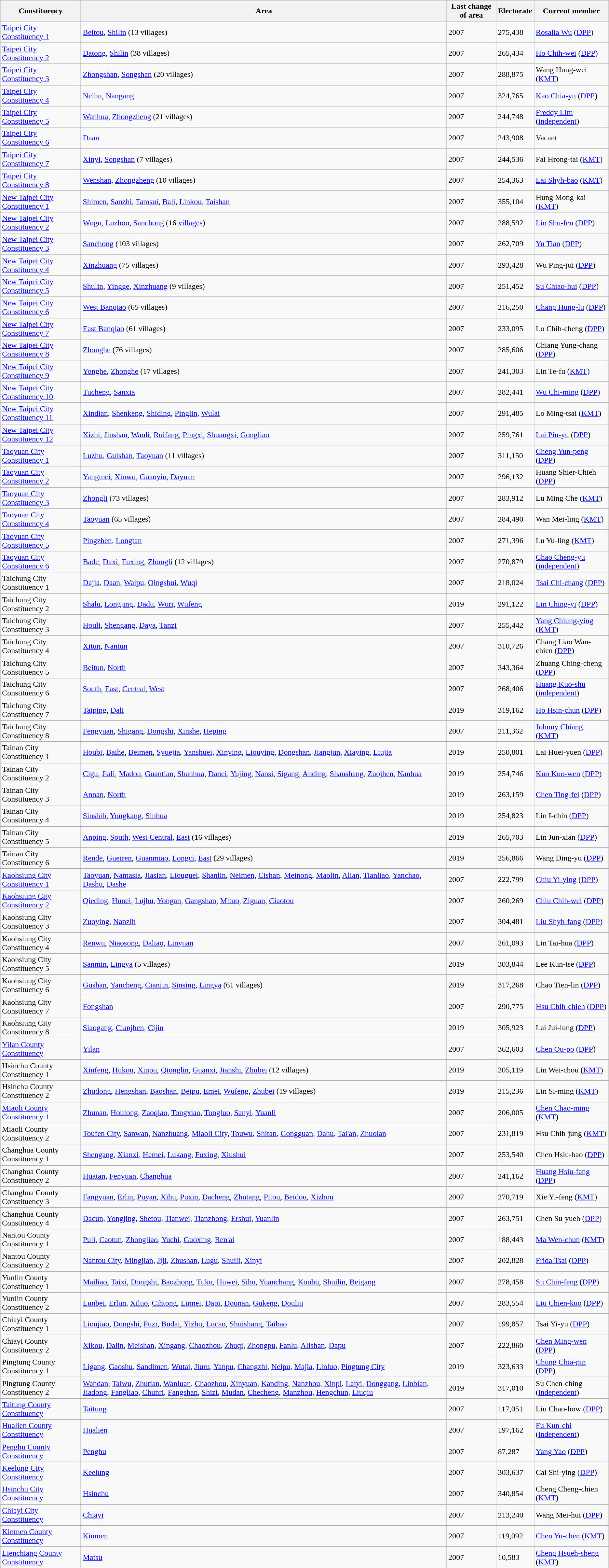<table class="wikitable sortable">
<tr>
<th>Constituency</th>
<th>Area</th>
<th>Last change of area</th>
<th>Electorate</th>
<th>Current member</th>
</tr>
<tr>
<td><a href='#'>Taipei City Constituency 1</a></td>
<td><a href='#'>Beitou</a>, <a href='#'>Shilin</a> (13 villages)</td>
<td>2007</td>
<td>275,438</td>
<td><a href='#'>Rosalia Wu</a> (<a href='#'>DPP</a>)</td>
</tr>
<tr>
<td><a href='#'>Taipei City Constituency 2</a></td>
<td><a href='#'>Datong</a>, <a href='#'>Shilin</a> (38 villages)</td>
<td>2007</td>
<td>265,434</td>
<td><a href='#'>Ho Chih-wei</a> (<a href='#'>DPP</a>)</td>
</tr>
<tr>
<td><a href='#'>Taipei City Constituency 3</a></td>
<td><a href='#'>Zhongshan</a>, <a href='#'>Songshan</a> (20 villages)</td>
<td>2007</td>
<td>288,875</td>
<td>Wang Hung-wei (<a href='#'>KMT</a>)</td>
</tr>
<tr>
<td><a href='#'>Taipei City Constituency 4</a></td>
<td><a href='#'>Neihu</a>, <a href='#'>Nangang</a></td>
<td>2007</td>
<td>324,765</td>
<td><a href='#'>Kao Chia-yu</a> (<a href='#'>DPP</a>)</td>
</tr>
<tr>
<td><a href='#'>Taipei City Constituency 5</a></td>
<td><a href='#'>Wanhua</a>, <a href='#'>Zhongzheng</a> (21 villages)</td>
<td>2007</td>
<td>244,748</td>
<td><a href='#'>Freddy Lim</a> (<a href='#'>independent</a>)</td>
</tr>
<tr>
<td><a href='#'>Taipei City Constituency 6</a></td>
<td><a href='#'>Daan</a></td>
<td>2007</td>
<td>243,908</td>
<td>Vacant</td>
</tr>
<tr>
<td><a href='#'>Taipei City Constituency 7</a></td>
<td><a href='#'>Xinyi</a>, <a href='#'>Songshan</a> (7 villages)</td>
<td>2007</td>
<td>244,536</td>
<td>Fai Hrong-tai (<a href='#'>KMT</a>)</td>
</tr>
<tr>
<td><a href='#'>Taipei City Constituency 8</a></td>
<td><a href='#'>Wenshan</a>, <a href='#'>Zhongzheng</a> (10 villages)</td>
<td>2007</td>
<td>254,363</td>
<td><a href='#'>Lai Shyh-bao</a> (<a href='#'>KMT</a>)</td>
</tr>
<tr>
<td><a href='#'>New Taipei City Constituency 1</a></td>
<td><a href='#'>Shimen</a>, <a href='#'>Sanzhi</a>, <a href='#'>Tamsui</a>, <a href='#'>Bali</a>, <a href='#'>Linkou</a>, <a href='#'>Taishan</a></td>
<td>2007</td>
<td>355,104</td>
<td>Hung Mong-kai (<a href='#'>KMT</a>)</td>
</tr>
<tr>
<td><a href='#'>New Taipei City Constituency 2</a></td>
<td><a href='#'>Wugu</a>, <a href='#'>Luzhou</a>, <a href='#'>Sanchong</a> (16 <a href='#'>villages</a>)</td>
<td>2007</td>
<td>288,592</td>
<td><a href='#'>Lin Shu-fen</a> (<a href='#'>DPP</a>)</td>
</tr>
<tr>
<td><a href='#'>New Taipei City Constituency 3</a></td>
<td><a href='#'>Sanchong</a> (103 villages)</td>
<td>2007</td>
<td>262,709</td>
<td><a href='#'>Yu Tian</a> (<a href='#'>DPP</a>)</td>
</tr>
<tr>
<td><a href='#'>New Taipei City Constituency 4</a></td>
<td><a href='#'>Xinzhuang</a> (75 villages)</td>
<td>2007</td>
<td>293,428</td>
<td>Wu Ping-jui (<a href='#'>DPP</a>)</td>
</tr>
<tr>
<td><a href='#'>New Taipei City Constituency 5</a></td>
<td><a href='#'>Shulin</a>, <a href='#'>Yingge</a>, <a href='#'>Xinzhuang</a> (9 villages)</td>
<td>2007</td>
<td>251,452</td>
<td><a href='#'>Su Chiao-hui</a> (<a href='#'>DPP</a>)</td>
</tr>
<tr>
<td><a href='#'>New Taipei City Constituency 6</a></td>
<td><a href='#'>West Banqiao</a> (65 villages)</td>
<td>2007</td>
<td>216,250</td>
<td><a href='#'>Chang Hung-lu</a> (<a href='#'>DPP</a>)</td>
</tr>
<tr>
<td><a href='#'>New Taipei City Constituency 7</a></td>
<td><a href='#'>East Banqiao</a> (61 villages)</td>
<td>2007</td>
<td>233,095</td>
<td>Lo Chih-cheng (<a href='#'>DPP</a>)</td>
</tr>
<tr>
<td><a href='#'>New Taipei City Constituency 8</a></td>
<td><a href='#'>Zhonghe</a> (76 villages)</td>
<td>2007</td>
<td>285,606</td>
<td>Chiang Yung-chang (<a href='#'>DPP</a>)</td>
</tr>
<tr>
<td><a href='#'>New Taipei City Constituency 9</a></td>
<td><a href='#'>Yonghe</a>, <a href='#'>Zhonghe</a> (17 villages)</td>
<td>2007</td>
<td>241,303</td>
<td>Lin Te-fu (<a href='#'>KMT</a>)</td>
</tr>
<tr>
<td><a href='#'>New Taipei City Constituency 10</a></td>
<td><a href='#'>Tucheng</a>, <a href='#'>Sanxia</a></td>
<td>2007</td>
<td>282,441</td>
<td><a href='#'>Wu Chi-ming</a> (<a href='#'>DPP</a>)</td>
</tr>
<tr>
<td><a href='#'>New Taipei City Constituency 11</a></td>
<td><a href='#'>Xindian</a>, <a href='#'>Shenkeng</a>, <a href='#'>Shiding</a>, <a href='#'>Pinglin</a>, <a href='#'>Wulai</a></td>
<td>2007</td>
<td>291,485</td>
<td>Lo Ming-tsai (<a href='#'>KMT</a>)</td>
</tr>
<tr>
<td><a href='#'>New Taipei City Constituency 12</a></td>
<td><a href='#'>Xizhi</a>, <a href='#'>Jinshan</a>, <a href='#'>Wanli</a>, <a href='#'>Ruifang</a>, <a href='#'>Pingxi</a>, <a href='#'>Shuangxi</a>, <a href='#'>Gongliao</a></td>
<td>2007</td>
<td>259,761</td>
<td><a href='#'>Lai Pin-yu</a> (<a href='#'>DPP</a>)</td>
</tr>
<tr>
<td><a href='#'>Taoyuan City Constituency 1</a></td>
<td><a href='#'>Luzhu</a>, <a href='#'>Guishan</a>, <a href='#'>Taoyuan</a> (11 villages)</td>
<td>2007</td>
<td>311,150</td>
<td><a href='#'>Cheng Yun-peng</a> (<a href='#'>DPP</a>)</td>
</tr>
<tr>
<td><a href='#'>Taoyuan City Constituency 2</a></td>
<td><a href='#'>Yangmei</a>, <a href='#'>Xinwu</a>, <a href='#'>Guanyin</a>, <a href='#'>Dayuan</a></td>
<td>2007</td>
<td>296,132</td>
<td>Huang Shier-Chieh (<a href='#'>DPP</a>)</td>
</tr>
<tr>
<td><a href='#'>Taoyuan City Constituency 3</a></td>
<td><a href='#'>Zhongli</a> (73 villages)</td>
<td>2007</td>
<td>283,912</td>
<td>Lu Ming Che (<a href='#'>KMT</a>)</td>
</tr>
<tr>
<td><a href='#'>Taoyuan City Constituency 4</a></td>
<td><a href='#'>Taoyuan</a> (65 villages)</td>
<td>2007</td>
<td>284,490</td>
<td>Wan Mei-ling (<a href='#'>KMT</a>)</td>
</tr>
<tr>
<td><a href='#'>Taoyuan City Constituency 5</a></td>
<td><a href='#'>Pingzhen</a>, <a href='#'>Longtan</a></td>
<td>2007</td>
<td>271,396</td>
<td>Lu Yu-ling (<a href='#'>KMT</a>)</td>
</tr>
<tr>
<td><a href='#'>Taoyuan City Constituency 6</a></td>
<td><a href='#'>Bade</a>, <a href='#'>Daxi</a>, <a href='#'>Fuxing</a>, <a href='#'>Zhongli</a> (12 villages)</td>
<td>2007</td>
<td>270,879</td>
<td><a href='#'>Chao Cheng-yu</a> (<a href='#'>independent</a>)</td>
</tr>
<tr>
<td>Taichung City Constituency 1</td>
<td><a href='#'>Dajia</a>, <a href='#'>Daan</a>, <a href='#'>Waipu</a>, <a href='#'>Qingshui</a>, <a href='#'>Wuqi</a></td>
<td>2007</td>
<td>218,024</td>
<td><a href='#'>Tsai Chi-chang</a> (<a href='#'>DPP</a>)</td>
</tr>
<tr>
<td>Taichung City Constituency 2</td>
<td><a href='#'>Shalu</a>, <a href='#'>Longjing</a>, <a href='#'>Dadu</a>, <a href='#'>Wuri</a>, <a href='#'>Wufeng</a></td>
<td>2019</td>
<td>291,122</td>
<td><a href='#'>Lin Ching-yi</a> (<a href='#'>DPP</a>)</td>
</tr>
<tr>
<td>Taichung City Constituency 3</td>
<td><a href='#'>Houli</a>, <a href='#'>Shengang</a>, <a href='#'>Daya</a>, <a href='#'>Tanzi</a></td>
<td>2007</td>
<td>255,442</td>
<td><a href='#'>Yang Chiung-ying</a> (<a href='#'>KMT</a>)</td>
</tr>
<tr>
<td>Taichung City Constituency 4</td>
<td><a href='#'>Xitun</a>, <a href='#'>Nantun</a></td>
<td>2007</td>
<td>310,726</td>
<td>Chang Liao Wan-chien (<a href='#'>DPP</a>)</td>
</tr>
<tr>
<td>Taichung City Constituency 5</td>
<td><a href='#'>Beitun</a>, <a href='#'>North</a></td>
<td>2007</td>
<td>343,364</td>
<td>Zhuang Ching-cheng (<a href='#'>DPP</a>)</td>
</tr>
<tr>
<td>Taichung City Constituency 6</td>
<td><a href='#'>South</a>, <a href='#'>East</a>, <a href='#'>Central</a>, <a href='#'>West</a></td>
<td>2007</td>
<td>268,406</td>
<td><a href='#'>Huang Kuo-shu</a> (<a href='#'>independent</a>)</td>
</tr>
<tr>
<td>Taichung City Constituency 7</td>
<td><a href='#'>Taiping</a>, <a href='#'>Dali</a></td>
<td>2019</td>
<td>319,162</td>
<td><a href='#'>Ho Hsin-chun</a> (<a href='#'>DPP</a>)</td>
</tr>
<tr>
<td>Taichung City Constituency 8</td>
<td><a href='#'>Fengyuan</a>, <a href='#'>Shigang</a>, <a href='#'>Dongshi</a>, <a href='#'>Xinshe</a>, <a href='#'>Heping</a></td>
<td>2007</td>
<td>211,362</td>
<td><a href='#'>Johnny Chiang</a> (<a href='#'>KMT</a>)</td>
</tr>
<tr>
<td>Tainan City Constituency 1</td>
<td><a href='#'>Houbi</a>, <a href='#'>Baihe</a>, <a href='#'>Beimen</a>, <a href='#'>Syuejia</a>, <a href='#'>Yanshuei</a>, <a href='#'>Xinying</a>, <a href='#'>Liouying</a>, <a href='#'>Dongshan</a>, <a href='#'>Jiangjun</a>, <a href='#'>Xiaying</a>, <a href='#'>Liujia</a></td>
<td>2019</td>
<td>250,801</td>
<td>Lai Huei-yuen (<a href='#'>DPP</a>)</td>
</tr>
<tr>
<td>Tainan City Constituency 2</td>
<td><a href='#'>Cigu</a>, <a href='#'>Jiali</a>, <a href='#'>Madou</a>, <a href='#'>Guantian</a>, <a href='#'>Shanhua</a>, <a href='#'>Danei</a>, <a href='#'>Yujing</a>, <a href='#'>Nansi</a>, <a href='#'>Sigang</a>, <a href='#'>Anding</a>, <a href='#'>Shanshang</a>, <a href='#'>Zuojhen</a>, <a href='#'>Nanhua</a></td>
<td>2019</td>
<td>254,746</td>
<td><a href='#'>Kuo Kuo-wen</a> (<a href='#'>DPP</a>)</td>
</tr>
<tr>
<td>Tainan City Constituency 3</td>
<td><a href='#'>Annan</a>, <a href='#'>North</a></td>
<td>2019</td>
<td>263,159</td>
<td><a href='#'>Chen Ting-fei</a> (<a href='#'>DPP</a>)</td>
</tr>
<tr>
<td>Tainan City Constituency 4</td>
<td><a href='#'>Sinshih</a>, <a href='#'>Yongkang</a>, <a href='#'>Sinhua</a></td>
<td>2019</td>
<td>254,823</td>
<td>Lin I-chin (<a href='#'>DPP</a>)</td>
</tr>
<tr>
<td>Tainan City Constituency 5</td>
<td><a href='#'>Anping</a>, <a href='#'>South</a>, <a href='#'>West Central</a>, <a href='#'>East</a> (16 villages)</td>
<td>2019</td>
<td>265,703</td>
<td>Lin Jun-xian (<a href='#'>DPP</a>)</td>
</tr>
<tr>
<td>Tainan City Constituency 6</td>
<td><a href='#'>Rende</a>, <a href='#'>Gueiren</a>, <a href='#'>Guanmiao</a>, <a href='#'>Longci</a>, <a href='#'>East</a> (29 villages)</td>
<td>2019</td>
<td>256,866</td>
<td>Wang Ding-yu (<a href='#'>DPP</a>)</td>
</tr>
<tr>
<td><a href='#'>Kaohsiung City Constituency 1</a></td>
<td><a href='#'>Taoyuan</a>, <a href='#'>Namasia</a>, <a href='#'>Jiasian</a>, <a href='#'>Liouguei</a>, <a href='#'>Shanlin</a>, <a href='#'>Neimen</a>, <a href='#'>Cishan</a>, <a href='#'>Meinong</a>, <a href='#'>Maolin</a>, <a href='#'>Alian</a>, <a href='#'>Tianliao</a>, <a href='#'>Yanchao</a>, <a href='#'>Dashu</a>, <a href='#'>Dashe</a></td>
<td>2007</td>
<td>222,799</td>
<td><a href='#'>Chiu Yi-ying</a> (<a href='#'>DPP</a>)</td>
</tr>
<tr>
<td><a href='#'>Kaohsiung City Constituency 2</a></td>
<td><a href='#'>Qieding</a>, <a href='#'>Hunei</a>, <a href='#'>Lujhu</a>, <a href='#'>Yongan</a>, <a href='#'>Gangshan</a>, <a href='#'>Mituo</a>, <a href='#'>Ziguan</a>, <a href='#'>Ciaotou</a></td>
<td>2007</td>
<td>260,269</td>
<td><a href='#'>Chiu Chih-wei</a> (<a href='#'>DPP</a>)</td>
</tr>
<tr>
<td>Kaohsiung City Constituency 3</td>
<td><a href='#'>Zuoying</a>, <a href='#'>Nanzih</a></td>
<td>2007</td>
<td>304,481</td>
<td><a href='#'>Liu Shyh-fang</a> (<a href='#'>DPP</a>)</td>
</tr>
<tr>
<td>Kaohsiung City Constituency 4</td>
<td><a href='#'>Renwu</a>, <a href='#'>Niaosong</a>, <a href='#'>Daliao</a>, <a href='#'>Linyuan</a></td>
<td>2007</td>
<td>261,093</td>
<td>Lin Tai-hua (<a href='#'>DPP</a>)</td>
</tr>
<tr>
<td>Kaohsiung City Constituency 5</td>
<td><a href='#'>Sanmin</a>, <a href='#'>Lingya</a> (5 villages)</td>
<td>2019</td>
<td>303,844</td>
<td>Lee Kun-tse (<a href='#'>DPP</a>)</td>
</tr>
<tr>
<td>Kaohsiung City Constituency 6</td>
<td><a href='#'>Gushan</a>, <a href='#'>Yancheng</a>, <a href='#'>Cianjin</a>, <a href='#'>Sinsing</a>, <a href='#'>Lingya</a> (61 villages)</td>
<td>2019</td>
<td>317,268</td>
<td>Chao Tien-lin (<a href='#'>DPP</a>)</td>
</tr>
<tr>
<td>Kaohsiung City Constituency 7</td>
<td><a href='#'>Fongshan</a></td>
<td>2007</td>
<td>290,775</td>
<td><a href='#'>Hsu Chih-chieh</a> (<a href='#'>DPP</a>)</td>
</tr>
<tr>
<td>Kaohsiung City Constituency 8</td>
<td><a href='#'>Siaogang</a>, <a href='#'>Cianjhen</a>, <a href='#'>Cijin</a></td>
<td>2019</td>
<td>305,923</td>
<td>Lai Jui-lung (<a href='#'>DPP</a>)</td>
</tr>
<tr>
<td><a href='#'>Yilan County Constituency</a></td>
<td><a href='#'>Yilan</a></td>
<td>2007</td>
<td>362,603</td>
<td><a href='#'>Chen Ou-po</a> (<a href='#'>DPP</a>)</td>
</tr>
<tr>
<td>Hsinchu County Constituency 1</td>
<td><a href='#'>Xinfeng</a>, <a href='#'>Hukou</a>, <a href='#'>Xinpu</a>, <a href='#'>Qionglin</a>, <a href='#'>Guanxi</a>, <a href='#'>Jianshi</a>, <a href='#'>Zhubei</a> (12 villages)</td>
<td>2019</td>
<td>205,119</td>
<td>Lin Wei-chou (<a href='#'>KMT</a>)</td>
</tr>
<tr>
<td>Hsinchu County Constituency 2</td>
<td><a href='#'>Zhudong</a>, <a href='#'>Hengshan</a>, <a href='#'>Baoshan</a>, <a href='#'>Beipu</a>, <a href='#'>Emei</a>, <a href='#'>Wufeng</a>, <a href='#'>Zhubei</a> (19 villages)</td>
<td>2019</td>
<td>215,236</td>
<td>Lin Si-ming (<a href='#'>KMT</a>)</td>
</tr>
<tr>
<td><a href='#'>Miaoli County Constituency 1</a></td>
<td><a href='#'>Zhunan</a>, <a href='#'>Houlong</a>, <a href='#'>Zaoqiao</a>, <a href='#'>Tongxiao</a>, <a href='#'>Tongluo</a>, <a href='#'>Sanyi</a>, <a href='#'>Yuanli</a></td>
<td>2007</td>
<td>206,005</td>
<td><a href='#'>Chen Chao-ming</a> (<a href='#'>KMT</a>)</td>
</tr>
<tr>
<td>Miaoli County Constituency 2</td>
<td><a href='#'>Toufen City</a>, <a href='#'>Sanwan</a>, <a href='#'>Nanzhuang</a>, <a href='#'>Miaoli City</a>, <a href='#'>Touwu</a>, <a href='#'>Shitan</a>, <a href='#'>Gongguan</a>, <a href='#'>Dahu</a>, <a href='#'>Tai'an</a>, <a href='#'>Zhuolan</a></td>
<td>2007</td>
<td>231,819</td>
<td>Hsu Chih-jung (<a href='#'>KMT</a>)</td>
</tr>
<tr>
<td>Changhua County Constituency 1</td>
<td><a href='#'>Shengang</a>, <a href='#'>Xianxi</a>, <a href='#'>Hemei</a>, <a href='#'>Lukang</a>, <a href='#'>Fuxing</a>, <a href='#'>Xiushui</a></td>
<td>2007</td>
<td>253,540</td>
<td>Chen Hsiu-bao (<a href='#'>DPP</a>)</td>
</tr>
<tr>
<td>Changhua County Constituency 2</td>
<td><a href='#'>Huatan</a>, <a href='#'>Fenyuan</a>, <a href='#'>Changhua</a></td>
<td>2007</td>
<td>241,162</td>
<td><a href='#'>Huang Hsiu-fang</a> (<a href='#'>DPP</a>)</td>
</tr>
<tr>
<td>Changhua County Constituency 3</td>
<td><a href='#'>Fangyuan</a>, <a href='#'>Erlin</a>, <a href='#'>Puyan</a>, <a href='#'>Xihu</a>, <a href='#'>Puxin</a>, <a href='#'>Dacheng</a>, <a href='#'>Zhutang</a>, <a href='#'>Pitou</a>, <a href='#'>Beidou</a>, <a href='#'>Xizhou</a></td>
<td>2007</td>
<td>270,719</td>
<td>Xie Yi-feng (<a href='#'>KMT</a>)</td>
</tr>
<tr>
<td>Changhua County Constituency 4</td>
<td><a href='#'>Dacun</a>, <a href='#'>Yongjing</a>, <a href='#'>Shetou</a>, <a href='#'>Tianwei</a>, <a href='#'>Tianzhong</a>, <a href='#'>Ershui</a>, <a href='#'>Yuanlin</a></td>
<td>2007</td>
<td>263,751</td>
<td>Chen Su-yueh (<a href='#'>DPP</a>)</td>
</tr>
<tr>
<td>Nantou County Constituency 1</td>
<td><a href='#'>Puli</a>, <a href='#'>Caotun</a>, <a href='#'>Zhongliao</a>, <a href='#'>Yuchi</a>, <a href='#'>Guoxing</a>, <a href='#'>Ren'ai</a></td>
<td>2007</td>
<td>188,443</td>
<td><a href='#'>Ma Wen-chun</a> (<a href='#'>KMT</a>)</td>
</tr>
<tr>
<td>Nantou County Constituency 2</td>
<td><a href='#'>Nantou City</a>, <a href='#'>Mingjian</a>, <a href='#'>Jiji</a>, <a href='#'>Zhushan</a>, <a href='#'>Lugu</a>, <a href='#'>Shuili</a>, <a href='#'>Xinyi</a></td>
<td>2007</td>
<td>202,828</td>
<td><a href='#'>Frida Tsai</a> (<a href='#'>DPP</a>)</td>
</tr>
<tr>
<td>Yunlin County Constituency 1</td>
<td><a href='#'>Mailiao</a>, <a href='#'>Taixi</a>, <a href='#'>Dongshi</a>, <a href='#'>Baozhong</a>, <a href='#'>Tuku</a>, <a href='#'>Huwei</a>, <a href='#'>Sihu</a>, <a href='#'>Yuanchang</a>, <a href='#'>Kouhu</a>, <a href='#'>Shuilin</a>, <a href='#'>Beigang</a></td>
<td>2007</td>
<td>278,458</td>
<td><a href='#'>Su Chin-feng</a> (<a href='#'>DPP</a>)</td>
</tr>
<tr>
<td>Yunlin County Constituency 2</td>
<td><a href='#'>Lunbei</a>, <a href='#'>Erlun</a>, <a href='#'>Xiluo</a>, <a href='#'>Cihtong</a>, <a href='#'>Linnei</a>, <a href='#'>Dapi</a>, <a href='#'>Dounan</a>, <a href='#'>Gukeng</a>, <a href='#'>Douliu</a></td>
<td>2007</td>
<td>283,554</td>
<td><a href='#'>Liu Chien-kuo</a> (<a href='#'>DPP</a>)</td>
</tr>
<tr>
<td>Chiayi County Constituency 1</td>
<td><a href='#'>Lioujiao</a>, <a href='#'>Dongshi</a>, <a href='#'>Puzi</a>, <a href='#'>Budai</a>, <a href='#'>Yizhu</a>, <a href='#'>Lucao</a>, <a href='#'>Shuishang</a>, <a href='#'>Taibao</a></td>
<td>2007</td>
<td>199,857</td>
<td>Tsai Yi-yu (<a href='#'>DPP</a>)</td>
</tr>
<tr>
<td>Chiayi County Constituency 2</td>
<td><a href='#'>Xikou</a>, <a href='#'>Dalin</a>, <a href='#'>Meishan</a>, <a href='#'>Xingang</a>, <a href='#'>Chaozhou</a>, <a href='#'>Zhuqi</a>, <a href='#'>Zhongpu</a>, <a href='#'>Fanlu</a>, <a href='#'>Alishan</a>, <a href='#'>Dapu</a></td>
<td>2007</td>
<td>222,860</td>
<td><a href='#'>Chen Ming-wen</a> (<a href='#'>DPP</a>)</td>
</tr>
<tr>
<td>Pingtung County Constituency 1</td>
<td><a href='#'>Ligang</a>, <a href='#'>Gaoshu</a>, <a href='#'>Sandimen</a>, <a href='#'>Wutai</a>, <a href='#'>Jiuru</a>, <a href='#'>Yanpu</a>, <a href='#'>Changzhi</a>, <a href='#'>Neipu</a>, <a href='#'>Majia</a>, <a href='#'>Linluo</a>, <a href='#'>Pingtung City</a></td>
<td>2019</td>
<td>323,633</td>
<td><a href='#'>Chung Chia-pin</a> (<a href='#'>DPP</a>)</td>
</tr>
<tr>
<td>Pingtung County Constituency 2</td>
<td><a href='#'>Wandan</a>, <a href='#'>Taiwu</a>, <a href='#'>Zhutian</a>, <a href='#'>Wanluan</a>, <a href='#'>Chaozhou</a>, <a href='#'>Xinyuan</a>, <a href='#'>Kanding</a>, <a href='#'>Nanzhou</a>, <a href='#'>Xinpi</a>, <a href='#'>Laiyi</a>, <a href='#'>Donggang</a>, <a href='#'>Linbian</a>, <a href='#'>Jiadong</a>, <a href='#'>Fangliao</a>, <a href='#'>Chunri</a>, <a href='#'>Fangshan</a>, <a href='#'>Shizi</a>, <a href='#'>Mudan</a>, <a href='#'>Checheng</a>, <a href='#'>Manzhou</a>, <a href='#'>Hengchun</a>, <a href='#'>Liuqiu</a></td>
<td>2019</td>
<td>317,010</td>
<td>Su Chen-ching (<a href='#'>independent</a>)</td>
</tr>
<tr>
<td><a href='#'>Taitung County Constituency</a></td>
<td><a href='#'>Taitung</a></td>
<td>2007</td>
<td>117,051</td>
<td>Liu Chao-how (<a href='#'>DPP</a>)</td>
</tr>
<tr>
<td><a href='#'>Hualien County Constituency</a></td>
<td><a href='#'>Hualien</a></td>
<td>2007</td>
<td>197,162</td>
<td><a href='#'>Fu Kun-chi</a> (<a href='#'>independent</a>)</td>
</tr>
<tr>
<td><a href='#'>Penghu County Constituency</a></td>
<td><a href='#'>Penghu</a></td>
<td>2007</td>
<td>87,287</td>
<td><a href='#'>Yang Yao</a> (<a href='#'>DPP</a>)</td>
</tr>
<tr>
<td><a href='#'>Keelung City Constituency</a></td>
<td><a href='#'>Keelung</a></td>
<td>2007</td>
<td>303,637</td>
<td>Cai Shi-ying (<a href='#'>DPP</a>)</td>
</tr>
<tr>
<td><a href='#'>Hsinchu City Constituency</a></td>
<td><a href='#'>Hsinchu</a></td>
<td>2007</td>
<td>340,854</td>
<td>Cheng Cheng-chien (<a href='#'>KMT</a>)</td>
</tr>
<tr>
<td><a href='#'>Chiayi City Constituency</a></td>
<td><a href='#'>Chiayi</a></td>
<td>2007</td>
<td>213,240</td>
<td>Wang Mei-hui (<a href='#'>DPP</a>)</td>
</tr>
<tr>
<td><a href='#'>Kinmen County Constituency</a></td>
<td><a href='#'>Kinmen</a></td>
<td>2007</td>
<td>119,092</td>
<td><a href='#'>Chen Yu-chen</a> (<a href='#'>KMT</a>)</td>
</tr>
<tr>
<td><a href='#'>Lienchiang County Constituency</a></td>
<td><a href='#'>Matsu</a></td>
<td>2007</td>
<td>10,583</td>
<td><a href='#'>Cheng Hsueh-sheng</a> (<a href='#'>KMT</a>)</td>
</tr>
</table>
